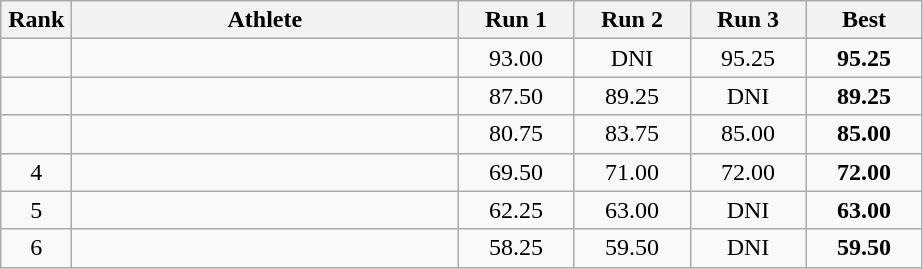<table class=wikitable style="text-align:center">
<tr>
<th width=40>Rank</th>
<th width=250>Athlete</th>
<th width=70>Run 1</th>
<th width=70>Run 2</th>
<th width=70>Run 3</th>
<th width=70>Best</th>
</tr>
<tr>
<td></td>
<td align=left></td>
<td>93.00</td>
<td>DNI</td>
<td>95.25</td>
<td><strong>95.25</strong></td>
</tr>
<tr>
<td></td>
<td align=left></td>
<td>87.50</td>
<td>89.25</td>
<td>DNI</td>
<td><strong>89.25</strong></td>
</tr>
<tr>
<td></td>
<td align=left></td>
<td>80.75</td>
<td>83.75</td>
<td>85.00</td>
<td><strong>85.00</strong></td>
</tr>
<tr>
<td>4</td>
<td align=left></td>
<td>69.50</td>
<td>71.00</td>
<td>72.00</td>
<td><strong>72.00</strong></td>
</tr>
<tr>
<td>5</td>
<td align=left></td>
<td>62.25</td>
<td>63.00</td>
<td>DNI</td>
<td><strong>63.00</strong></td>
</tr>
<tr>
<td>6</td>
<td align=left></td>
<td>58.25</td>
<td>59.50</td>
<td>DNI</td>
<td><strong>59.50</strong></td>
</tr>
</table>
